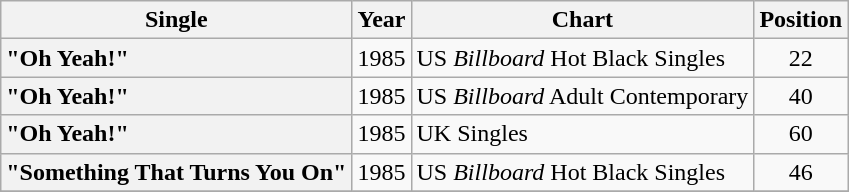<table class="wikitable">
<tr>
<th scope="col">Single</th>
<th scope="col">Year</th>
<th scope="col">Chart</th>
<th scope="col">Position</th>
</tr>
<tr>
<th scope="row" style="text-align:left;">"Oh Yeah!"</th>
<td>1985</td>
<td>US <em>Billboard</em> Hot Black Singles</td>
<td align="center">22</td>
</tr>
<tr>
<th scope="row" style="text-align:left;">"Oh Yeah!"</th>
<td>1985</td>
<td>US <em>Billboard</em> Adult Contemporary</td>
<td align="center">40</td>
</tr>
<tr>
<th scope="row" style="text-align:left;">"Oh Yeah!"</th>
<td>1985</td>
<td>UK Singles</td>
<td align="center">60</td>
</tr>
<tr>
<th scope="row" style="text-align:left;">"Something That Turns You On"</th>
<td>1985</td>
<td>US <em>Billboard</em> Hot Black Singles</td>
<td align="center">46</td>
</tr>
<tr>
</tr>
</table>
